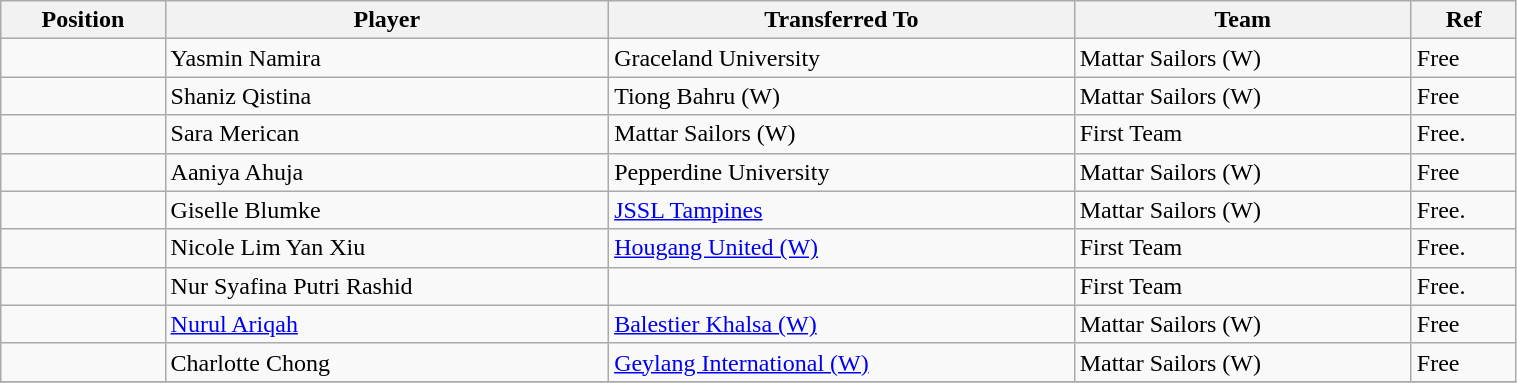<table class="wikitable sortable" style="width:80%; text-align:center; font-size:100%; text-align:left;">
<tr>
<th>Position</th>
<th>Player</th>
<th>Transferred To</th>
<th>Team</th>
<th>Ref</th>
</tr>
<tr>
<td></td>
<td> Yasmin Namira</td>
<td> Graceland University</td>
<td>Mattar Sailors (W)</td>
<td>Free</td>
</tr>
<tr>
<td></td>
<td> Shaniz Qistina</td>
<td> Tiong Bahru (W)</td>
<td>Mattar Sailors (W)</td>
<td>Free</td>
</tr>
<tr>
<td></td>
<td> Sara Merican</td>
<td> Mattar Sailors (W)</td>
<td>First Team</td>
<td>Free.</td>
</tr>
<tr>
<td></td>
<td> Aaniya Ahuja</td>
<td> Pepperdine University</td>
<td>Mattar Sailors (W)</td>
<td>Free</td>
</tr>
<tr>
<td></td>
<td> Giselle Blumke</td>
<td> <a href='#'>JSSL Tampines</a></td>
<td>Mattar Sailors (W)</td>
<td>Free.</td>
</tr>
<tr>
<td></td>
<td> Nicole Lim Yan Xiu</td>
<td> <a href='#'>Hougang United (W)</a></td>
<td>First Team</td>
<td>Free.</td>
</tr>
<tr>
<td></td>
<td> Nur Syafina Putri Rashid</td>
<td></td>
<td>First Team</td>
<td>Free.</td>
</tr>
<tr>
<td></td>
<td> <a href='#'>Nurul Ariqah</a></td>
<td> <a href='#'>Balestier Khalsa (W)</a></td>
<td>Mattar Sailors (W)</td>
<td>Free</td>
</tr>
<tr>
<td></td>
<td> Charlotte Chong</td>
<td> <a href='#'>Geylang International (W)</a></td>
<td>Mattar Sailors (W)</td>
<td>Free</td>
</tr>
<tr>
</tr>
</table>
